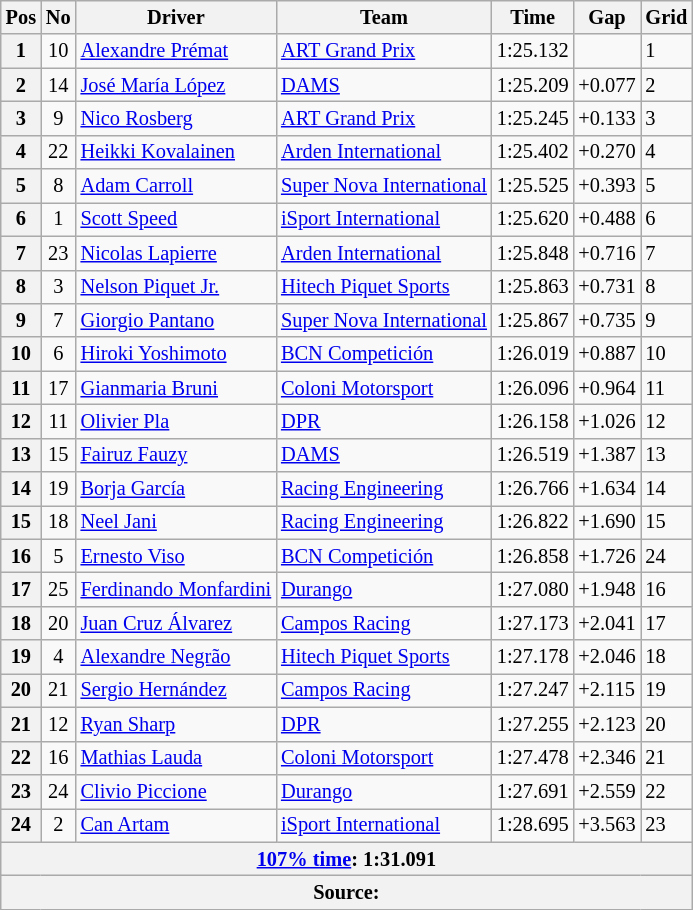<table class="wikitable" style="font-size: 85%">
<tr>
<th>Pos</th>
<th>No</th>
<th>Driver</th>
<th>Team</th>
<th>Time</th>
<th>Gap</th>
<th>Grid</th>
</tr>
<tr>
<th>1</th>
<td align="center">10</td>
<td> <a href='#'>Alexandre Prémat</a></td>
<td><a href='#'>ART Grand Prix</a></td>
<td>1:25.132</td>
<td></td>
<td>1</td>
</tr>
<tr>
<th>2</th>
<td align="center">14</td>
<td> <a href='#'>José María López</a></td>
<td><a href='#'>DAMS</a></td>
<td>1:25.209</td>
<td>+0.077</td>
<td>2</td>
</tr>
<tr>
<th>3</th>
<td align="center">9</td>
<td> <a href='#'>Nico Rosberg</a></td>
<td><a href='#'>ART Grand Prix</a></td>
<td>1:25.245</td>
<td>+0.133</td>
<td>3</td>
</tr>
<tr>
<th>4</th>
<td align="center">22</td>
<td> <a href='#'>Heikki Kovalainen</a></td>
<td><a href='#'>Arden International</a></td>
<td>1:25.402</td>
<td>+0.270</td>
<td>4</td>
</tr>
<tr>
<th>5</th>
<td align="center">8</td>
<td> <a href='#'>Adam Carroll</a></td>
<td><a href='#'>Super Nova International</a></td>
<td>1:25.525</td>
<td>+0.393</td>
<td>5</td>
</tr>
<tr>
<th>6</th>
<td align="center">1</td>
<td> <a href='#'>Scott Speed</a></td>
<td><a href='#'>iSport International</a></td>
<td>1:25.620</td>
<td>+0.488</td>
<td>6</td>
</tr>
<tr>
<th>7</th>
<td align="center">23</td>
<td> <a href='#'>Nicolas Lapierre</a></td>
<td><a href='#'>Arden International</a></td>
<td>1:25.848</td>
<td>+0.716</td>
<td>7</td>
</tr>
<tr>
<th>8</th>
<td align="center">3</td>
<td> <a href='#'>Nelson Piquet Jr.</a></td>
<td><a href='#'>Hitech Piquet Sports</a></td>
<td>1:25.863</td>
<td>+0.731</td>
<td>8</td>
</tr>
<tr>
<th>9</th>
<td align="center">7</td>
<td> <a href='#'>Giorgio Pantano</a></td>
<td><a href='#'>Super Nova International</a></td>
<td>1:25.867</td>
<td>+0.735</td>
<td>9</td>
</tr>
<tr>
<th>10</th>
<td align="center">6</td>
<td> <a href='#'>Hiroki Yoshimoto</a></td>
<td><a href='#'>BCN Competición</a></td>
<td>1:26.019</td>
<td>+0.887</td>
<td>10</td>
</tr>
<tr>
<th>11</th>
<td align="center">17</td>
<td> <a href='#'>Gianmaria Bruni</a></td>
<td><a href='#'>Coloni Motorsport</a></td>
<td>1:26.096</td>
<td>+0.964</td>
<td>11</td>
</tr>
<tr>
<th>12</th>
<td align="center">11</td>
<td> <a href='#'>Olivier Pla</a></td>
<td><a href='#'>DPR</a></td>
<td>1:26.158</td>
<td>+1.026</td>
<td>12</td>
</tr>
<tr>
<th>13</th>
<td align="center">15</td>
<td> <a href='#'>Fairuz Fauzy</a></td>
<td><a href='#'>DAMS</a></td>
<td>1:26.519</td>
<td>+1.387</td>
<td>13</td>
</tr>
<tr>
<th>14</th>
<td align="center">19</td>
<td> <a href='#'>Borja García</a></td>
<td><a href='#'>Racing Engineering</a></td>
<td>1:26.766</td>
<td>+1.634</td>
<td>14</td>
</tr>
<tr>
<th>15</th>
<td align="center">18</td>
<td> <a href='#'>Neel Jani</a></td>
<td><a href='#'>Racing Engineering</a></td>
<td>1:26.822</td>
<td>+1.690</td>
<td>15</td>
</tr>
<tr>
<th>16</th>
<td align="center">5</td>
<td> <a href='#'>Ernesto Viso</a></td>
<td><a href='#'>BCN Competición</a></td>
<td>1:26.858</td>
<td>+1.726</td>
<td>24</td>
</tr>
<tr>
<th>17</th>
<td align="center">25</td>
<td> <a href='#'>Ferdinando Monfardini</a></td>
<td><a href='#'>Durango</a></td>
<td>1:27.080</td>
<td>+1.948</td>
<td>16</td>
</tr>
<tr>
<th>18</th>
<td align="center">20</td>
<td> <a href='#'>Juan Cruz Álvarez</a></td>
<td><a href='#'>Campos Racing</a></td>
<td>1:27.173</td>
<td>+2.041</td>
<td>17</td>
</tr>
<tr>
<th>19</th>
<td align="center">4</td>
<td> <a href='#'>Alexandre Negrão</a></td>
<td><a href='#'>Hitech Piquet Sports</a></td>
<td>1:27.178</td>
<td>+2.046</td>
<td>18</td>
</tr>
<tr>
<th>20</th>
<td align="center">21</td>
<td> <a href='#'>Sergio Hernández</a></td>
<td><a href='#'>Campos Racing</a></td>
<td>1:27.247</td>
<td>+2.115</td>
<td>19</td>
</tr>
<tr>
<th>21</th>
<td align="center">12</td>
<td> <a href='#'>Ryan Sharp</a></td>
<td><a href='#'>DPR</a></td>
<td>1:27.255</td>
<td>+2.123</td>
<td>20</td>
</tr>
<tr>
<th>22</th>
<td align="center">16</td>
<td> <a href='#'>Mathias Lauda</a></td>
<td><a href='#'>Coloni Motorsport</a></td>
<td>1:27.478</td>
<td>+2.346</td>
<td>21</td>
</tr>
<tr>
<th>23</th>
<td align="center">24</td>
<td> <a href='#'>Clivio Piccione</a></td>
<td><a href='#'>Durango</a></td>
<td>1:27.691</td>
<td>+2.559</td>
<td>22</td>
</tr>
<tr>
<th>24</th>
<td align="center">2</td>
<td> <a href='#'>Can Artam</a></td>
<td><a href='#'>iSport International</a></td>
<td>1:28.695</td>
<td>+3.563</td>
<td>23</td>
</tr>
<tr>
<th colspan=7><a href='#'>107% time</a>: 1:31.091</th>
</tr>
<tr>
<th colspan=7>Source:</th>
</tr>
</table>
